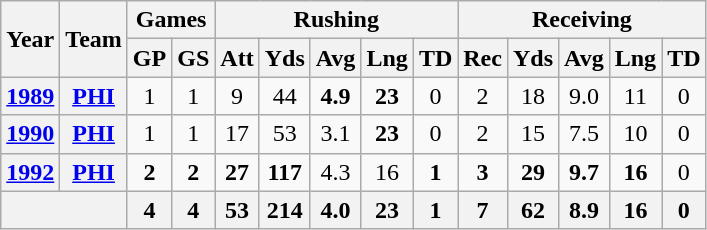<table class="wikitable" style="text-align:center;">
<tr>
<th rowspan="2">Year</th>
<th rowspan="2">Team</th>
<th colspan="2">Games</th>
<th colspan="5">Rushing</th>
<th colspan="5">Receiving</th>
</tr>
<tr>
<th>GP</th>
<th>GS</th>
<th>Att</th>
<th>Yds</th>
<th>Avg</th>
<th>Lng</th>
<th>TD</th>
<th>Rec</th>
<th>Yds</th>
<th>Avg</th>
<th>Lng</th>
<th>TD</th>
</tr>
<tr>
<th><a href='#'>1989</a></th>
<th><a href='#'>PHI</a></th>
<td>1</td>
<td>1</td>
<td>9</td>
<td>44</td>
<td><strong>4.9</strong></td>
<td><strong>23</strong></td>
<td>0</td>
<td>2</td>
<td>18</td>
<td>9.0</td>
<td>11</td>
<td>0</td>
</tr>
<tr>
<th><a href='#'>1990</a></th>
<th><a href='#'>PHI</a></th>
<td>1</td>
<td>1</td>
<td>17</td>
<td>53</td>
<td>3.1</td>
<td><strong>23</strong></td>
<td>0</td>
<td>2</td>
<td>15</td>
<td>7.5</td>
<td>10</td>
<td>0</td>
</tr>
<tr>
<th><a href='#'>1992</a></th>
<th><a href='#'>PHI</a></th>
<td><strong>2</strong></td>
<td><strong>2</strong></td>
<td><strong>27</strong></td>
<td><strong>117</strong></td>
<td>4.3</td>
<td>16</td>
<td><strong>1</strong></td>
<td><strong>3</strong></td>
<td><strong>29</strong></td>
<td><strong>9.7</strong></td>
<td><strong>16</strong></td>
<td>0</td>
</tr>
<tr>
<th colspan="2"></th>
<th>4</th>
<th>4</th>
<th>53</th>
<th>214</th>
<th>4.0</th>
<th>23</th>
<th>1</th>
<th>7</th>
<th>62</th>
<th>8.9</th>
<th>16</th>
<th>0</th>
</tr>
</table>
